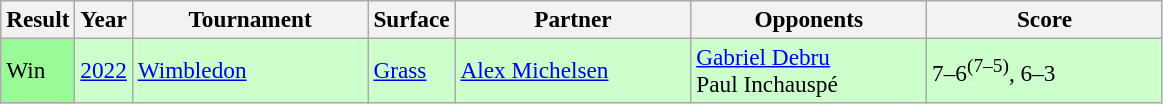<table class="wikitable" style=font-size:97%>
<tr>
<th>Result</th>
<th>Year</th>
<th width=150>Tournament</th>
<th>Surface</th>
<th width=150>Partner</th>
<th width=150>Opponents</th>
<th width=150>Score</th>
</tr>
<tr bgcolor=ccffcc>
<td style="background:#98fb98;">Win</td>
<td><a href='#'>2022</a></td>
<td><a href='#'>Wimbledon</a></td>
<td><a href='#'>Grass</a></td>
<td> <a href='#'>Alex Michelsen</a></td>
<td> <a href='#'>Gabriel Debru</a><br> Paul Inchauspé</td>
<td>7–6<sup>(7–5)</sup>, 6–3</td>
</tr>
</table>
